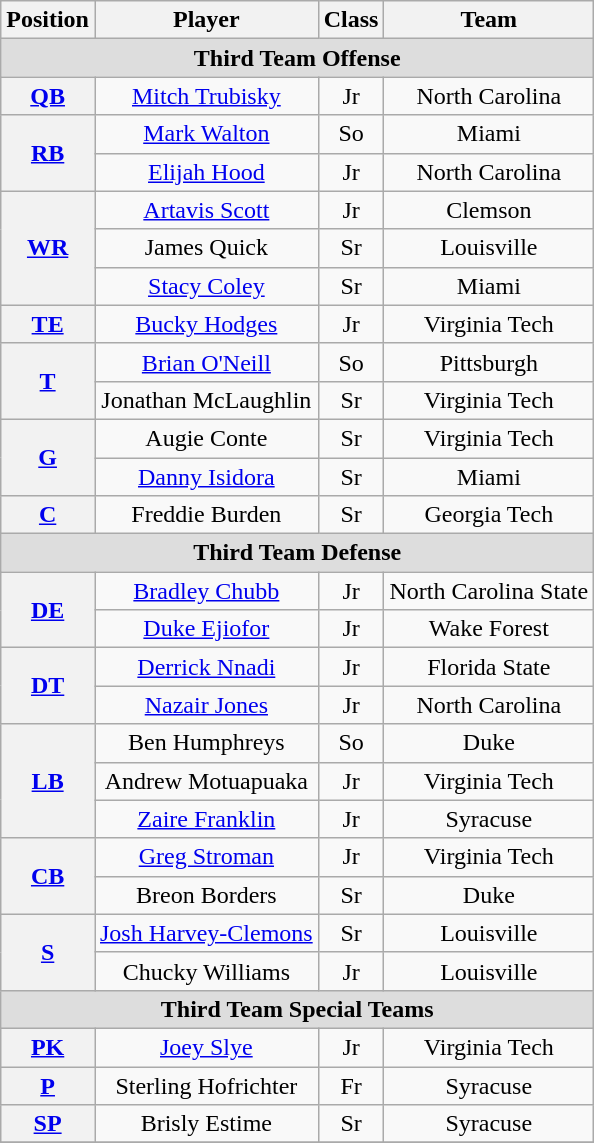<table class="wikitable">
<tr>
<th>Position</th>
<th>Player</th>
<th>Class</th>
<th>Team</th>
</tr>
<tr>
<td colspan="4" style="text-align:center; background:#ddd;"><strong>Third Team Offense</strong></td>
</tr>
<tr style="text-align:center;">
<th rowspan="1"><a href='#'>QB</a></th>
<td><a href='#'>Mitch Trubisky</a></td>
<td>Jr</td>
<td>North Carolina</td>
</tr>
<tr style="text-align:center;">
<th rowspan="2"><a href='#'>RB</a></th>
<td><a href='#'>Mark Walton</a></td>
<td>So</td>
<td>Miami</td>
</tr>
<tr style="text-align:center;">
<td><a href='#'>Elijah Hood</a></td>
<td>Jr</td>
<td>North Carolina</td>
</tr>
<tr style="text-align:center;">
<th rowspan="3"><a href='#'>WR</a></th>
<td><a href='#'>Artavis Scott</a></td>
<td>Jr</td>
<td>Clemson</td>
</tr>
<tr style="text-align:center;">
<td>James Quick</td>
<td>Sr</td>
<td>Louisville</td>
</tr>
<tr style="text-align:center;">
<td><a href='#'>Stacy Coley</a></td>
<td>Sr</td>
<td>Miami</td>
</tr>
<tr style="text-align:center;">
<th rowspan="1"><a href='#'>TE</a></th>
<td><a href='#'>Bucky Hodges</a></td>
<td>Jr</td>
<td>Virginia Tech</td>
</tr>
<tr style="text-align:center;">
<th rowspan="2"><a href='#'>T</a></th>
<td><a href='#'>Brian O'Neill</a></td>
<td>So</td>
<td>Pittsburgh</td>
</tr>
<tr style="text-align:center;">
<td>Jonathan McLaughlin</td>
<td>Sr</td>
<td>Virginia Tech</td>
</tr>
<tr style="text-align:center;">
<th rowspan="2"><a href='#'>G</a></th>
<td>Augie Conte</td>
<td>Sr</td>
<td>Virginia Tech</td>
</tr>
<tr style="text-align:center;">
<td><a href='#'>Danny Isidora</a></td>
<td>Sr</td>
<td>Miami</td>
</tr>
<tr style="text-align:center;">
<th rowspan="1"><a href='#'>C</a></th>
<td>Freddie Burden</td>
<td>Sr</td>
<td>Georgia Tech</td>
</tr>
<tr style="text-align:center;">
<td colspan="4" style="text-align:center; background:#ddd;"><strong>Third Team Defense</strong></td>
</tr>
<tr style="text-align:center;">
<th rowspan="2"><a href='#'>DE</a></th>
<td><a href='#'>Bradley Chubb</a></td>
<td>Jr</td>
<td>North Carolina State</td>
</tr>
<tr style="text-align:center;">
<td><a href='#'>Duke Ejiofor</a></td>
<td>Jr</td>
<td>Wake Forest</td>
</tr>
<tr style="text-align:center;">
<th rowspan="2"><a href='#'>DT</a></th>
<td><a href='#'>Derrick Nnadi</a></td>
<td>Jr</td>
<td>Florida State</td>
</tr>
<tr style="text-align:center;">
<td><a href='#'>Nazair Jones</a></td>
<td>Jr</td>
<td>North Carolina</td>
</tr>
<tr style="text-align:center;">
<th rowspan="3"><a href='#'>LB</a></th>
<td>Ben Humphreys</td>
<td>So</td>
<td>Duke</td>
</tr>
<tr style="text-align:center;">
<td>Andrew Motuapuaka</td>
<td>Jr</td>
<td>Virginia Tech</td>
</tr>
<tr style="text-align:center;">
<td><a href='#'>Zaire Franklin</a></td>
<td>Jr</td>
<td>Syracuse</td>
</tr>
<tr style="text-align:center;">
<th rowspan="2"><a href='#'>CB</a></th>
<td><a href='#'>Greg Stroman</a></td>
<td>Jr</td>
<td>Virginia Tech</td>
</tr>
<tr style="text-align:center;">
<td>Breon Borders</td>
<td>Sr</td>
<td>Duke</td>
</tr>
<tr style="text-align:center;">
<th rowspan="2"><a href='#'>S</a></th>
<td><a href='#'>Josh Harvey-Clemons</a></td>
<td>Sr</td>
<td>Louisville</td>
</tr>
<tr style="text-align:center;">
<td>Chucky Williams</td>
<td>Jr</td>
<td>Louisville</td>
</tr>
<tr>
<td colspan="4" style="text-align:center; background:#ddd;"><strong>Third Team Special Teams</strong></td>
</tr>
<tr style="text-align:center;">
<th rowspan="1"><a href='#'>PK</a></th>
<td><a href='#'>Joey Slye</a></td>
<td>Jr</td>
<td>Virginia Tech</td>
</tr>
<tr style="text-align:center;">
<th rowspan="1"><a href='#'>P</a></th>
<td>Sterling Hofrichter</td>
<td>Fr</td>
<td>Syracuse</td>
</tr>
<tr style="text-align:center;">
<th rowspan="1"><a href='#'>SP</a></th>
<td>Brisly Estime</td>
<td>Sr</td>
<td>Syracuse</td>
</tr>
<tr>
</tr>
</table>
